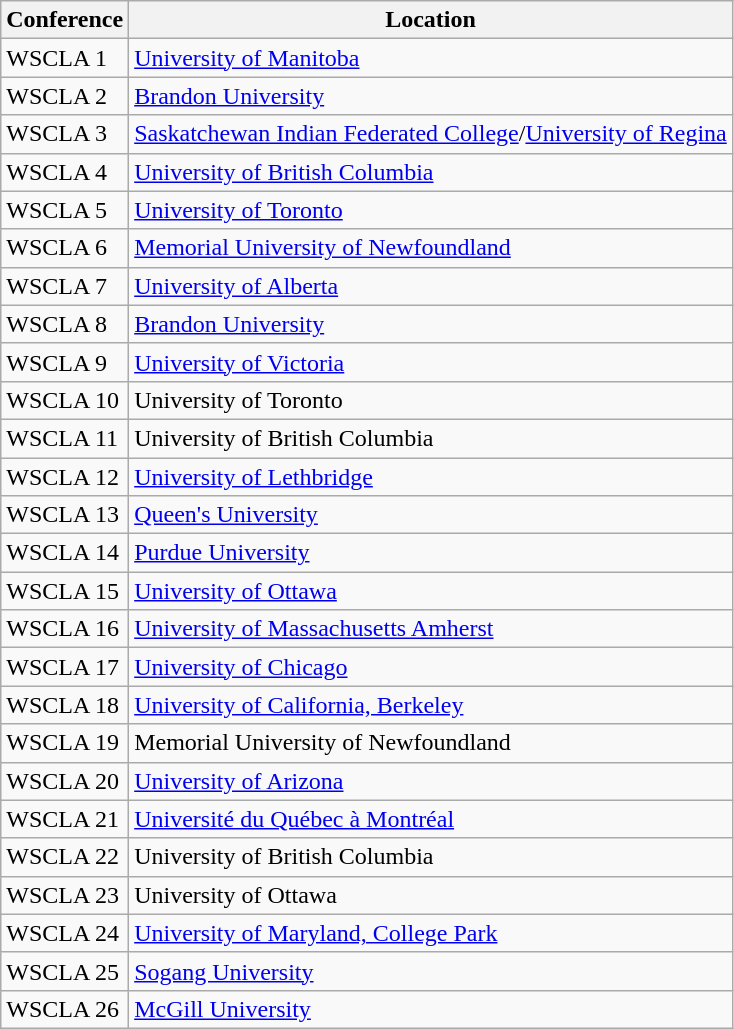<table class="wikitable">
<tr>
<th>Conference</th>
<th>Location</th>
</tr>
<tr>
<td>WSCLA 1</td>
<td><a href='#'>University of Manitoba</a></td>
</tr>
<tr>
<td>WSCLA 2</td>
<td><a href='#'>Brandon University</a></td>
</tr>
<tr>
<td>WSCLA 3</td>
<td><a href='#'>Saskatchewan Indian Federated College</a>/<a href='#'>University of Regina</a></td>
</tr>
<tr>
<td>WSCLA 4</td>
<td><a href='#'>University of British Columbia</a></td>
</tr>
<tr>
<td>WSCLA 5</td>
<td><a href='#'>University of Toronto</a></td>
</tr>
<tr>
<td>WSCLA 6</td>
<td><a href='#'>Memorial University of Newfoundland</a></td>
</tr>
<tr>
<td>WSCLA 7</td>
<td><a href='#'>University of Alberta</a></td>
</tr>
<tr>
<td>WSCLA 8</td>
<td><a href='#'>Brandon University</a></td>
</tr>
<tr>
<td>WSCLA 9</td>
<td><a href='#'>University of Victoria</a></td>
</tr>
<tr>
<td>WSCLA 10</td>
<td>University of Toronto</td>
</tr>
<tr>
<td>WSCLA 11</td>
<td>University of British Columbia</td>
</tr>
<tr>
<td>WSCLA 12</td>
<td><a href='#'>University of Lethbridge</a></td>
</tr>
<tr>
<td>WSCLA 13</td>
<td><a href='#'>Queen's University</a></td>
</tr>
<tr>
<td>WSCLA 14</td>
<td><a href='#'>Purdue University</a></td>
</tr>
<tr>
<td>WSCLA 15</td>
<td><a href='#'>University of Ottawa</a></td>
</tr>
<tr>
<td>WSCLA 16</td>
<td><a href='#'>University of Massachusetts Amherst</a></td>
</tr>
<tr>
<td>WSCLA 17</td>
<td><a href='#'>University of Chicago</a></td>
</tr>
<tr>
<td>WSCLA 18</td>
<td><a href='#'>University of California, Berkeley</a></td>
</tr>
<tr>
<td>WSCLA 19</td>
<td>Memorial University of Newfoundland</td>
</tr>
<tr>
<td>WSCLA 20</td>
<td><a href='#'>University of Arizona</a></td>
</tr>
<tr>
<td>WSCLA 21</td>
<td><a href='#'>Université du Québec à Montréal</a></td>
</tr>
<tr>
<td>WSCLA 22</td>
<td>University of British Columbia</td>
</tr>
<tr>
<td>WSCLA 23</td>
<td>University of Ottawa</td>
</tr>
<tr>
<td>WSCLA 24</td>
<td><a href='#'>University of Maryland, College Park</a></td>
</tr>
<tr>
<td>WSCLA 25</td>
<td><a href='#'>Sogang University</a></td>
</tr>
<tr>
<td>WSCLA 26</td>
<td><a href='#'>McGill University</a></td>
</tr>
</table>
